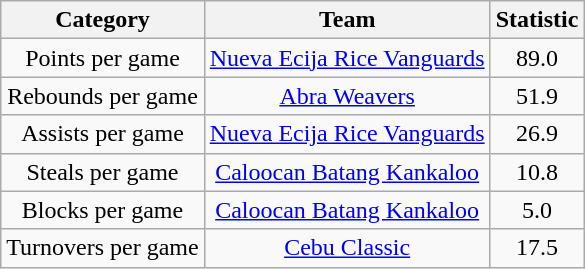<table class="wikitable" style="text-align:center">
<tr>
<th>Category</th>
<th>Team</th>
<th>Statistic</th>
</tr>
<tr>
<td>Points per game</td>
<td><a href='#'>Nueva Ecija Rice Vanguards</a></td>
<td>89.0</td>
</tr>
<tr>
<td>Rebounds per game</td>
<td><a href='#'>Abra Weavers</a></td>
<td>51.9</td>
</tr>
<tr>
<td>Assists per game</td>
<td><a href='#'>Nueva Ecija Rice Vanguards</a></td>
<td>26.9</td>
</tr>
<tr>
<td>Steals per game</td>
<td><a href='#'>Caloocan Batang Kankaloo</a></td>
<td>10.8</td>
</tr>
<tr>
<td>Blocks per game</td>
<td><a href='#'>Caloocan Batang Kankaloo</a></td>
<td>5.0</td>
</tr>
<tr>
<td>Turnovers per game</td>
<td><a href='#'>Cebu Classic</a></td>
<td>17.5</td>
</tr>
</table>
